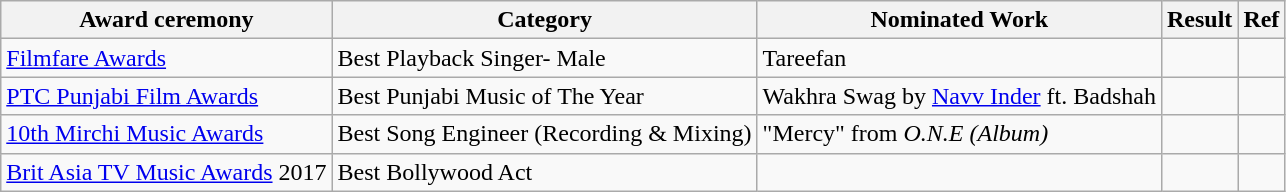<table class="wikitable">
<tr>
<th>Award ceremony</th>
<th>Category</th>
<th>Nominated Work</th>
<th>Result</th>
<th>Ref</th>
</tr>
<tr>
<td><a href='#'>Filmfare Awards</a></td>
<td>Best Playback Singer- Male</td>
<td>Tareefan</td>
<td></td>
<td></td>
</tr>
<tr>
<td><a href='#'>PTC Punjabi Film Awards</a></td>
<td>Best Punjabi Music of The Year</td>
<td>Wakhra Swag by <a href='#'>Navv Inder</a> ft. Badshah</td>
<td></td>
<td></td>
</tr>
<tr>
<td><a href='#'>10th Mirchi Music Awards</a></td>
<td>Best Song Engineer (Recording & Mixing)</td>
<td>"Mercy" from <em>O.N.E (Album)</em></td>
<td></td>
<td></td>
</tr>
<tr>
<td><a href='#'>Brit Asia TV Music Awards</a> 2017</td>
<td>Best Bollywood Act</td>
<td></td>
<td></td>
<td></td>
</tr>
</table>
